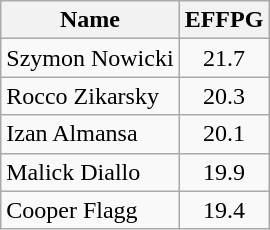<table class="wikitable">
<tr>
<th>Name</th>
<th>EFFPG</th>
</tr>
<tr>
<td> Szymon Nowicki</td>
<td align=center>21.7</td>
</tr>
<tr>
<td> Rocco Zikarsky</td>
<td align=center>20.3</td>
</tr>
<tr>
<td> Izan Almansa</td>
<td align=center>20.1</td>
</tr>
<tr>
<td> Malick Diallo</td>
<td align=center>19.9</td>
</tr>
<tr>
<td> Cooper Flagg</td>
<td align=center>19.4</td>
</tr>
</table>
